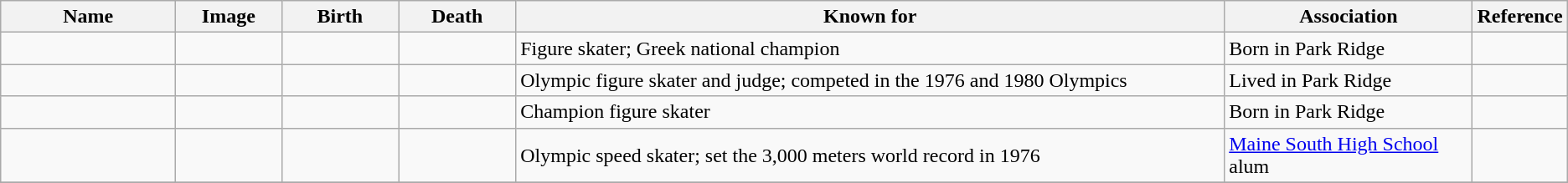<table class="wikitable sortable">
<tr>
<th scope="col" width="140">Name</th>
<th scope="col" width="80" class="unsortable">Image</th>
<th scope="col" width="90">Birth</th>
<th scope="col" width="90">Death</th>
<th scope="col" width="600" class="unsortable">Known for</th>
<th scope="col" width="200" class="unsortable">Association</th>
<th scope="col" width="30" class="unsortable">Reference</th>
</tr>
<tr>
<td></td>
<td></td>
<td align=right></td>
<td></td>
<td>Figure skater; Greek national champion</td>
<td>Born in Park Ridge</td>
<td align="center"></td>
</tr>
<tr>
<td></td>
<td></td>
<td align=right></td>
<td></td>
<td>Olympic figure skater and judge; competed in the 1976 and 1980 Olympics</td>
<td>Lived in Park Ridge</td>
<td align="center"></td>
</tr>
<tr>
<td></td>
<td></td>
<td align=right></td>
<td></td>
<td>Champion figure skater</td>
<td>Born in Park Ridge</td>
<td align="center"></td>
</tr>
<tr>
<td></td>
<td></td>
<td align=right></td>
<td></td>
<td>Olympic speed skater; set the 3,000 meters world record in 1976</td>
<td><a href='#'>Maine South High School</a> alum</td>
<td align="center"></td>
</tr>
<tr>
</tr>
</table>
